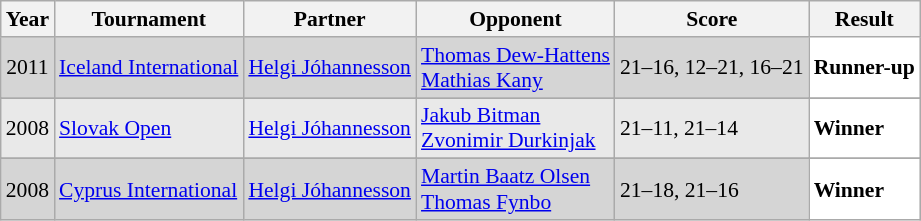<table class="sortable wikitable" style="font-size: 90%;">
<tr>
<th>Year</th>
<th>Tournament</th>
<th>Partner</th>
<th>Opponent</th>
<th>Score</th>
<th>Result</th>
</tr>
<tr style="background:#D5D5D5">
<td align="center">2011</td>
<td align="left"><a href='#'>Iceland International</a></td>
<td align="left"> <a href='#'>Helgi Jóhannesson</a></td>
<td align="left"> <a href='#'>Thomas Dew-Hattens</a> <br>  <a href='#'>Mathias Kany</a></td>
<td align="left">21–16, 12–21, 16–21</td>
<td style="text-align:left; background:white"> <strong>Runner-up</strong></td>
</tr>
<tr>
</tr>
<tr style="background:#E9E9E9">
<td align="center">2008</td>
<td align="left"><a href='#'>Slovak Open</a></td>
<td align="left"> <a href='#'>Helgi Jóhannesson</a></td>
<td align="left"> <a href='#'>Jakub Bitman</a> <br>  <a href='#'>Zvonimir Durkinjak</a></td>
<td align="left">21–11, 21–14</td>
<td style="text-align:left; background:white"> <strong>Winner</strong></td>
</tr>
<tr>
</tr>
<tr style="background:#D5D5D5">
<td align="center">2008</td>
<td align="left"><a href='#'>Cyprus International</a></td>
<td align="left"> <a href='#'>Helgi Jóhannesson</a></td>
<td align="left"> <a href='#'>Martin Baatz Olsen</a> <br>  <a href='#'>Thomas Fynbo</a></td>
<td align="left">21–18, 21–16</td>
<td style="text-align:left; background:white"> <strong>Winner</strong></td>
</tr>
</table>
